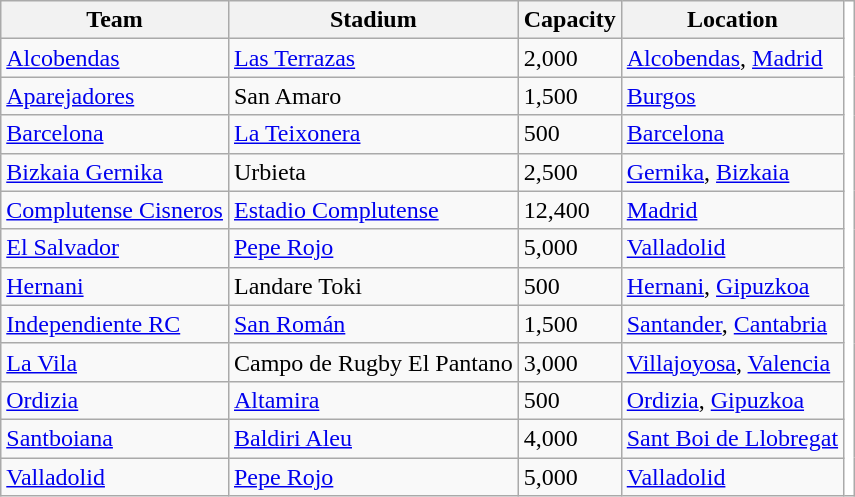<table class="wikitable sortable">
<tr>
<th>Team</th>
<th>Stadium</th>
<th>Capacity</th>
<th>Location</th>
<th style="background:white; border:none;"></th>
</tr>
<tr>
<td><a href='#'>Alcobendas</a></td>
<td><a href='#'>Las Terrazas</a></td>
<td>2,000</td>
<td><a href='#'>Alcobendas</a>, <a href='#'>Madrid</a></td>
<td rowspan="12" style="background:white; border:none;"></td>
</tr>
<tr>
<td><a href='#'>Aparejadores</a></td>
<td>San Amaro</td>
<td>1,500</td>
<td><a href='#'>Burgos</a></td>
</tr>
<tr>
<td><a href='#'>Barcelona</a></td>
<td><a href='#'>La Teixonera</a></td>
<td>500</td>
<td><a href='#'>Barcelona</a></td>
</tr>
<tr>
<td><a href='#'>Bizkaia Gernika</a></td>
<td>Urbieta</td>
<td>2,500</td>
<td><a href='#'>Gernika</a>, <a href='#'>Bizkaia</a></td>
</tr>
<tr>
<td><a href='#'>Complutense Cisneros</a></td>
<td><a href='#'>Estadio Complutense</a></td>
<td>12,400</td>
<td><a href='#'>Madrid</a></td>
</tr>
<tr>
<td><a href='#'>El Salvador</a></td>
<td><a href='#'>Pepe Rojo</a></td>
<td>5,000</td>
<td><a href='#'>Valladolid</a></td>
</tr>
<tr>
<td><a href='#'>Hernani</a></td>
<td>Landare Toki</td>
<td>500</td>
<td><a href='#'>Hernani</a>, <a href='#'>Gipuzkoa</a></td>
</tr>
<tr>
<td><a href='#'>Independiente RC</a></td>
<td><a href='#'>San Román</a></td>
<td>1,500</td>
<td><a href='#'>Santander</a>, <a href='#'>Cantabria</a></td>
</tr>
<tr>
<td><a href='#'>La Vila</a></td>
<td>Campo de Rugby El Pantano</td>
<td>3,000</td>
<td><a href='#'>Villajoyosa</a>, <a href='#'>Valencia</a></td>
</tr>
<tr>
<td><a href='#'>Ordizia</a></td>
<td><a href='#'>Altamira</a></td>
<td>500</td>
<td><a href='#'>Ordizia</a>, <a href='#'>Gipuzkoa</a></td>
</tr>
<tr>
<td><a href='#'>Santboiana</a></td>
<td><a href='#'>Baldiri Aleu</a></td>
<td>4,000</td>
<td><a href='#'>Sant Boi de Llobregat</a></td>
</tr>
<tr>
<td><a href='#'>Valladolid</a></td>
<td><a href='#'>Pepe Rojo</a></td>
<td>5,000</td>
<td><a href='#'>Valladolid</a></td>
</tr>
</table>
